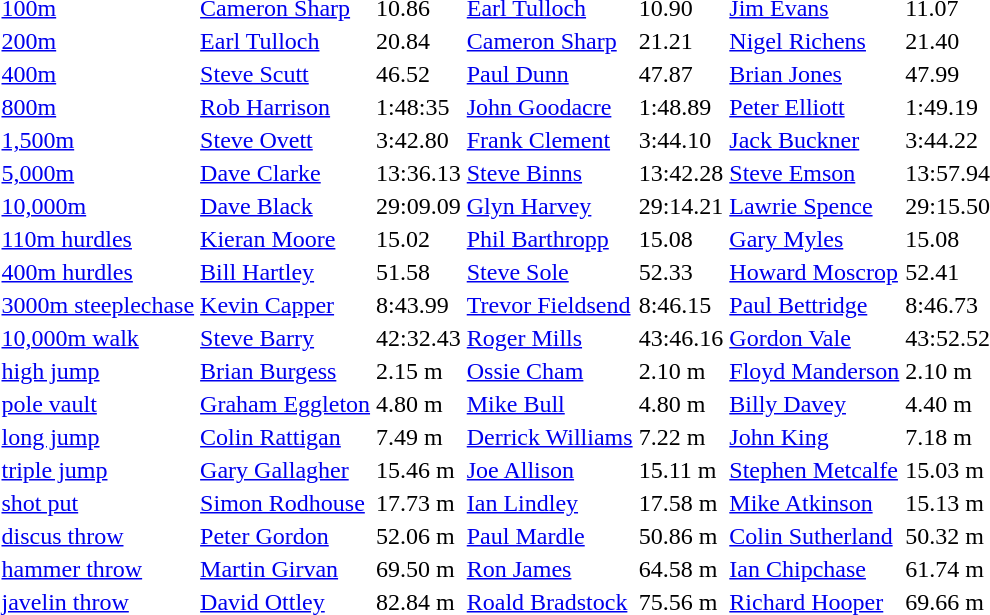<table>
<tr>
<td><a href='#'>100m</a></td>
<td> <a href='#'>Cameron Sharp</a></td>
<td>10.86</td>
<td><a href='#'>Earl Tulloch</a></td>
<td>10.90</td>
<td><a href='#'>Jim Evans</a></td>
<td>11.07</td>
</tr>
<tr>
<td><a href='#'>200m</a></td>
<td><a href='#'>Earl Tulloch</a></td>
<td>20.84</td>
<td> <a href='#'>Cameron Sharp</a></td>
<td>21.21</td>
<td><a href='#'>Nigel Richens</a></td>
<td>21.40</td>
</tr>
<tr>
<td><a href='#'>400m</a></td>
<td><a href='#'>Steve Scutt</a></td>
<td>46.52</td>
<td><a href='#'>Paul Dunn</a></td>
<td>47.87</td>
<td><a href='#'>Brian Jones</a></td>
<td>47.99</td>
</tr>
<tr>
<td><a href='#'>800m</a></td>
<td><a href='#'>Rob Harrison</a></td>
<td>1:48:35</td>
<td><a href='#'>John Goodacre</a></td>
<td>1:48.89</td>
<td><a href='#'>Peter Elliott</a></td>
<td>1:49.19</td>
</tr>
<tr>
<td><a href='#'>1,500m</a></td>
<td><a href='#'>Steve Ovett</a></td>
<td>3:42.80</td>
<td> <a href='#'>Frank Clement</a></td>
<td>3:44.10</td>
<td><a href='#'>Jack Buckner</a></td>
<td>3:44.22</td>
</tr>
<tr>
<td><a href='#'>5,000m</a></td>
<td><a href='#'>Dave Clarke</a></td>
<td>13:36.13</td>
<td><a href='#'>Steve Binns</a></td>
<td>13:42.28</td>
<td><a href='#'>Steve Emson</a></td>
<td>13:57.94</td>
</tr>
<tr>
<td><a href='#'>10,000m</a></td>
<td><a href='#'>Dave Black</a></td>
<td>29:09.09</td>
<td><a href='#'>Glyn Harvey</a></td>
<td>29:14.21</td>
<td> <a href='#'>Lawrie Spence</a></td>
<td>29:15.50</td>
</tr>
<tr>
<td><a href='#'>110m hurdles</a></td>
<td><a href='#'>Kieran Moore</a></td>
<td>15.02</td>
<td><a href='#'>Phil Barthropp</a></td>
<td>15.08</td>
<td><a href='#'>Gary Myles</a></td>
<td>15.08</td>
</tr>
<tr>
<td><a href='#'>400m hurdles</a></td>
<td><a href='#'>Bill Hartley</a></td>
<td>51.58</td>
<td><a href='#'>Steve Sole</a></td>
<td>52.33</td>
<td><a href='#'>Howard Moscrop</a></td>
<td>52.41</td>
</tr>
<tr>
<td><a href='#'>3000m steeplechase</a></td>
<td><a href='#'>Kevin Capper</a></td>
<td>8:43.99</td>
<td><a href='#'>Trevor Fieldsend</a></td>
<td>8:46.15</td>
<td><a href='#'>Paul Bettridge</a></td>
<td>8:46.73</td>
</tr>
<tr>
<td><a href='#'>10,000m walk</a></td>
<td><a href='#'>Steve Barry</a></td>
<td>42:32.43</td>
<td><a href='#'>Roger Mills</a></td>
<td>43:46.16</td>
<td><a href='#'>Gordon Vale</a></td>
<td>43:52.52</td>
</tr>
<tr>
<td><a href='#'>high jump</a></td>
<td> <a href='#'>Brian Burgess</a></td>
<td>2.15 m</td>
<td><a href='#'>Ossie Cham</a></td>
<td>2.10 m</td>
<td><a href='#'>Floyd Manderson</a></td>
<td>2.10 m</td>
</tr>
<tr>
<td><a href='#'>pole vault</a></td>
<td> <a href='#'>Graham Eggleton</a></td>
<td>4.80 m</td>
<td><a href='#'>Mike Bull</a></td>
<td>4.80 m</td>
<td><a href='#'>Billy Davey</a></td>
<td>4.40 m</td>
</tr>
<tr>
<td><a href='#'>long jump</a></td>
<td><a href='#'>Colin Rattigan</a></td>
<td>7.49 m </td>
<td><a href='#'>Derrick Williams</a></td>
<td>7.22 m</td>
<td><a href='#'>John King</a></td>
<td>7.18 m</td>
</tr>
<tr>
<td><a href='#'>triple jump</a></td>
<td><a href='#'>Gary Gallagher</a></td>
<td>15.46 m</td>
<td><a href='#'>Joe Allison</a></td>
<td>15.11 m</td>
<td><a href='#'>Stephen Metcalfe</a></td>
<td>15.03 m</td>
</tr>
<tr>
<td><a href='#'>shot put</a></td>
<td><a href='#'>Simon Rodhouse</a></td>
<td>17.73 m</td>
<td><a href='#'>Ian Lindley</a></td>
<td>17.58 m</td>
<td><a href='#'>Mike Atkinson</a></td>
<td>15.13 m</td>
</tr>
<tr>
<td><a href='#'>discus throw</a></td>
<td><a href='#'>Peter Gordon</a></td>
<td>52.06 m</td>
<td> <a href='#'>Paul Mardle</a></td>
<td>50.86 m</td>
<td> <a href='#'>Colin Sutherland</a></td>
<td>50.32 m</td>
</tr>
<tr>
<td><a href='#'>hammer throw</a></td>
<td><a href='#'>Martin Girvan</a></td>
<td>69.50 m</td>
<td><a href='#'>Ron James</a></td>
<td>64.58 m</td>
<td><a href='#'>Ian Chipchase</a></td>
<td>61.74 m</td>
</tr>
<tr>
<td><a href='#'>javelin throw</a></td>
<td><a href='#'>David Ottley</a></td>
<td>82.84 m</td>
<td><a href='#'>Roald Bradstock</a></td>
<td>75.56 m</td>
<td><a href='#'>Richard Hooper</a></td>
<td>69.66 m</td>
</tr>
</table>
